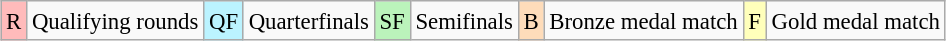<table class="wikitable" style="margin:0.5em auto; font-size:95%; line-height:1.25em;">
<tr>
<td bgcolor="#FFBBBB" align=center>R</td>
<td>Qualifying rounds</td>
<td bgcolor="#BBF3FF" align=center>QF</td>
<td>Quarterfinals</td>
<td bgcolor="#BBF3BB" align=center>SF</td>
<td>Semifinals</td>
<td bgcolor="#FEDCBA" align=center>B</td>
<td>Bronze medal match</td>
<td bgcolor="#FFFFBB" align=center>F</td>
<td>Gold medal match</td>
</tr>
</table>
